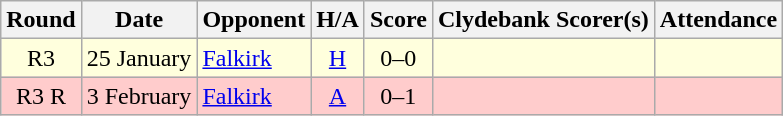<table class="wikitable" style="text-align:center">
<tr>
<th>Round</th>
<th>Date</th>
<th>Opponent</th>
<th>H/A</th>
<th>Score</th>
<th>Clydebank Scorer(s)</th>
<th>Attendance</th>
</tr>
<tr bgcolor=#FFFFDD>
<td>R3</td>
<td align=left>25 January</td>
<td align=left><a href='#'>Falkirk</a></td>
<td><a href='#'>H</a></td>
<td>0–0</td>
<td align=left></td>
<td></td>
</tr>
<tr bgcolor=#FFCCCC>
<td>R3 R</td>
<td align=left>3 February</td>
<td align=left><a href='#'>Falkirk</a></td>
<td><a href='#'>A</a></td>
<td>0–1</td>
<td align=left></td>
<td></td>
</tr>
</table>
